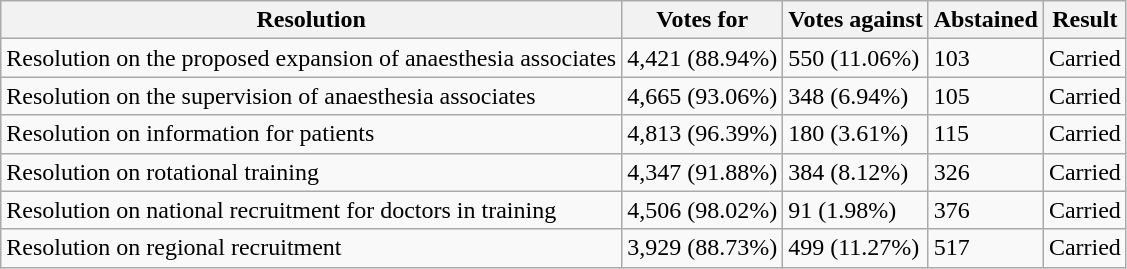<table class="wikitable">
<tr>
<th>Resolution</th>
<th>Votes for</th>
<th>Votes against</th>
<th>Abstained</th>
<th>Result</th>
</tr>
<tr>
<td>Resolution on the proposed expansion of anaesthesia associates</td>
<td>4,421 (88.94%)</td>
<td>550 (11.06%)</td>
<td>103</td>
<td>Carried</td>
</tr>
<tr>
<td>Resolution on the supervision of anaesthesia associates</td>
<td>4,665 (93.06%)</td>
<td>348 (6.94%)</td>
<td>105</td>
<td>Carried</td>
</tr>
<tr>
<td>Resolution on information for patients</td>
<td>4,813 (96.39%)</td>
<td>180 (3.61%)</td>
<td>115</td>
<td>Carried</td>
</tr>
<tr>
<td>Resolution on rotational training</td>
<td>4,347 (91.88%)</td>
<td>384 (8.12%)</td>
<td>326</td>
<td>Carried</td>
</tr>
<tr>
<td>Resolution on national recruitment for doctors in training</td>
<td>4,506 (98.02%)</td>
<td>91 (1.98%)</td>
<td>376</td>
<td>Carried</td>
</tr>
<tr>
<td>Resolution on regional recruitment</td>
<td>3,929 (88.73%)</td>
<td>499 (11.27%)</td>
<td>517</td>
<td>Carried</td>
</tr>
</table>
